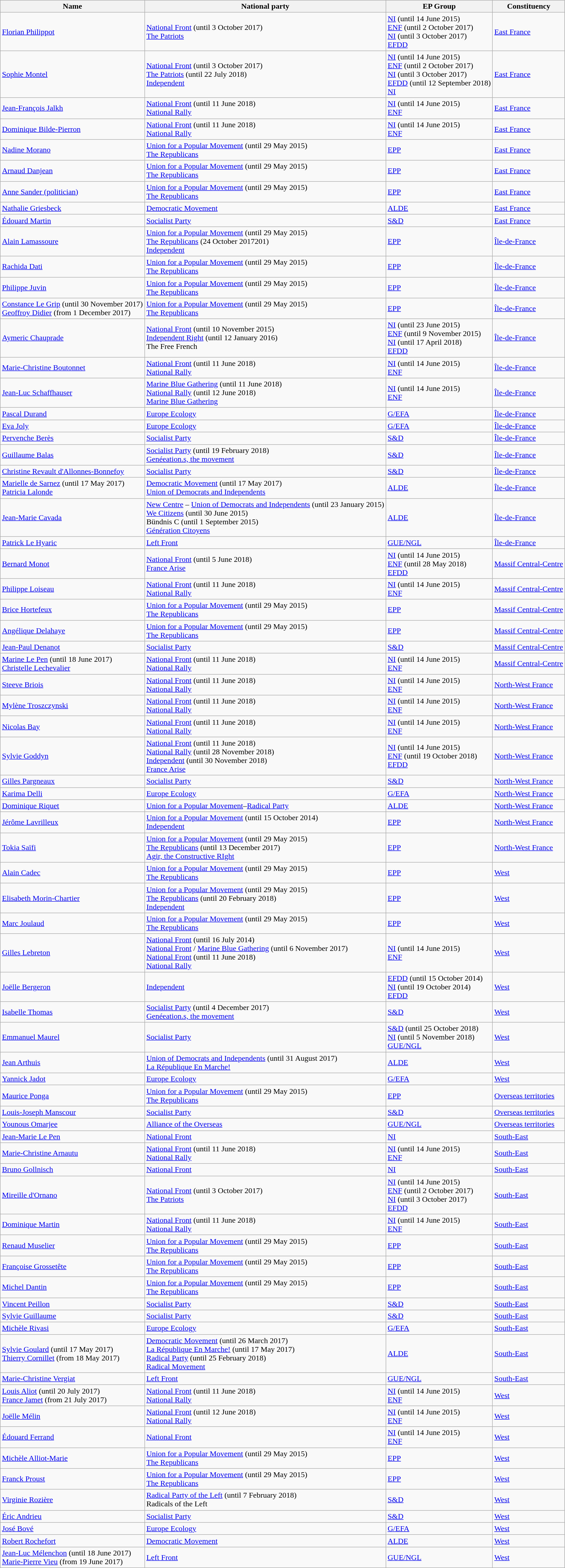<table class="sortable wikitable">
<tr>
<th>Name</th>
<th>National party</th>
<th>EP Group</th>
<th>Constituency</th>
</tr>
<tr>
<td><a href='#'>Florian Philippot</a></td>
<td> <a href='#'>National Front</a> (until 3 October 2017)<br> <a href='#'>The Patriots</a></td>
<td> <a href='#'>NI</a> (until 14 June 2015)<br> <a href='#'>ENF</a> (until 2 October 2017)<br> <a href='#'>NI</a> (until 3 October 2017)<br> <a href='#'>EFDD</a></td>
<td><a href='#'>East France</a></td>
</tr>
<tr>
<td><a href='#'>Sophie Montel</a></td>
<td> <a href='#'>National Front</a> (until 3 October 2017)<br> <a href='#'>The Patriots</a> (until 22 July 2018)<br> <a href='#'>Independent</a></td>
<td> <a href='#'>NI</a> (until 14 June 2015)<br> <a href='#'>ENF</a> (until 2 October 2017)<br> <a href='#'>NI</a> (until 3 October 2017)<br> <a href='#'>EFDD</a> (until 12 September 2018)<br> <a href='#'>NI</a></td>
<td><a href='#'>East France</a></td>
</tr>
<tr>
<td><a href='#'>Jean-François Jalkh</a></td>
<td> <a href='#'>National Front</a> (until 11 June 2018)<br> <a href='#'>National Rally</a></td>
<td> <a href='#'>NI</a> (until 14 June 2015)<br> <a href='#'>ENF</a></td>
<td><a href='#'>East France</a></td>
</tr>
<tr>
<td><a href='#'>Dominique Bilde-Pierron</a></td>
<td> <a href='#'>National Front</a> (until 11 June 2018)<br> <a href='#'>National Rally</a></td>
<td> <a href='#'>NI</a> (until 14 June 2015)<br> <a href='#'>ENF</a></td>
<td><a href='#'>East France</a></td>
</tr>
<tr>
<td><a href='#'>Nadine Morano</a></td>
<td> <a href='#'>Union for a Popular Movement</a> (until 29 May 2015)<br> <a href='#'>The Republicans</a></td>
<td> <a href='#'>EPP</a></td>
<td><a href='#'>East France</a></td>
</tr>
<tr>
<td><a href='#'>Arnaud Danjean</a></td>
<td> <a href='#'>Union for a Popular Movement</a> (until 29 May 2015)<br> <a href='#'>The Republicans</a></td>
<td> <a href='#'>EPP</a></td>
<td><a href='#'>East France</a></td>
</tr>
<tr>
<td><a href='#'>Anne Sander (politician)</a></td>
<td> <a href='#'>Union for a Popular Movement</a> (until 29 May 2015)<br> <a href='#'>The Republicans</a></td>
<td> <a href='#'>EPP</a></td>
<td><a href='#'>East France</a></td>
</tr>
<tr>
<td><a href='#'>Nathalie Griesbeck</a></td>
<td> <a href='#'>Democratic Movement</a></td>
<td> <a href='#'>ALDE</a></td>
<td><a href='#'>East France</a></td>
</tr>
<tr>
<td><a href='#'>Édouard Martin</a></td>
<td> <a href='#'>Socialist Party</a></td>
<td> <a href='#'>S&D</a></td>
<td><a href='#'>East France</a></td>
</tr>
<tr>
<td><a href='#'>Alain Lamassoure</a></td>
<td> <a href='#'>Union for a Popular Movement</a> (until 29 May 2015)<br> <a href='#'>The Republicans</a> (24 October 2017201)<br> <a href='#'>Independent</a></td>
<td> <a href='#'>EPP</a></td>
<td><a href='#'>Île-de-France</a></td>
</tr>
<tr>
<td><a href='#'>Rachida Dati</a></td>
<td> <a href='#'>Union for a Popular Movement</a> (until 29 May 2015)<br> <a href='#'>The Republicans</a></td>
<td> <a href='#'>EPP</a></td>
<td><a href='#'>Île-de-France</a></td>
</tr>
<tr>
<td><a href='#'>Philippe Juvin</a></td>
<td> <a href='#'>Union for a Popular Movement</a> (until 29 May 2015)<br> <a href='#'>The Republicans</a></td>
<td> <a href='#'>EPP</a></td>
<td><a href='#'>Île-de-France</a></td>
</tr>
<tr>
<td><a href='#'>Constance Le Grip</a> (until 30 November 2017)<br><a href='#'>Geoffroy Didier</a> (from 1 December 2017)</td>
<td> <a href='#'>Union for a Popular Movement</a> (until 29 May 2015)<br> <a href='#'>The Republicans</a></td>
<td> <a href='#'>EPP</a></td>
<td><a href='#'>Île-de-France</a></td>
</tr>
<tr>
<td><a href='#'>Aymeric Chauprade</a></td>
<td> <a href='#'>National Front</a> (until 10 November 2015)<br> <a href='#'>Independent Right</a> (until 12 January 2016)<br> The Free French</td>
<td> <a href='#'>NI</a> (until 23 June 2015)<br> <a href='#'>ENF</a> (until 9 November 2015)<br> <a href='#'>NI</a> (until 17 April 2018)<br> <a href='#'>EFDD</a></td>
<td><a href='#'>Île-de-France</a></td>
</tr>
<tr>
<td><a href='#'>Marie-Christine Boutonnet</a></td>
<td> <a href='#'>National Front</a> (until 11 June 2018)<br> <a href='#'>National Rally</a></td>
<td> <a href='#'>NI</a> (until 14 June 2015)<br> <a href='#'>ENF</a></td>
<td><a href='#'>Île-de-France</a></td>
</tr>
<tr>
<td><a href='#'>Jean-Luc Schaffhauser</a></td>
<td> <a href='#'>Marine Blue Gathering</a> (until 11 June 2018)<br> <a href='#'>National Rally</a> (until 12 June 2018)<br> <a href='#'>Marine Blue Gathering</a></td>
<td> <a href='#'>NI</a> (until 14 June 2015)<br> <a href='#'>ENF</a></td>
<td><a href='#'>Île-de-France</a></td>
</tr>
<tr>
<td><a href='#'>Pascal Durand</a></td>
<td> <a href='#'>Europe Ecology</a></td>
<td> <a href='#'>G/EFA</a></td>
<td><a href='#'>Île-de-France</a></td>
</tr>
<tr>
<td><a href='#'>Eva Joly</a></td>
<td> <a href='#'>Europe Ecology</a></td>
<td> <a href='#'>G/EFA</a></td>
<td><a href='#'>Île-de-France</a></td>
</tr>
<tr>
<td><a href='#'>Pervenche Berès</a></td>
<td> <a href='#'>Socialist Party</a></td>
<td> <a href='#'>S&D</a></td>
<td><a href='#'>Île-de-France</a></td>
</tr>
<tr>
<td><a href='#'>Guillaume Balas</a></td>
<td> <a href='#'>Socialist Party</a> (until 19 February 2018)<br> <a href='#'>Genéeation.s, the movement</a></td>
<td> <a href='#'>S&D</a></td>
<td><a href='#'>Île-de-France</a></td>
</tr>
<tr>
<td><a href='#'>Christine Revault d'Allonnes-Bonnefoy</a></td>
<td> <a href='#'>Socialist Party</a></td>
<td> <a href='#'>S&D</a></td>
<td><a href='#'>Île-de-France</a></td>
</tr>
<tr>
<td><a href='#'>Marielle de Sarnez</a> (until 17 May 2017)<br><a href='#'>Patricia Lalonde</a></td>
<td> <a href='#'>Democratic Movement</a> (until 17 May 2017)<br> <a href='#'>Union of Democrats and Independents</a></td>
<td> <a href='#'>ALDE</a></td>
<td><a href='#'>Île-de-France</a></td>
</tr>
<tr>
<td><a href='#'>Jean-Marie Cavada</a></td>
<td> <a href='#'>New Centre</a> – <a href='#'>Union of Democrats and Independents</a> (until 23 January 2015)<br> <a href='#'>We Citizens</a> (until 30 June 2015)<br> Bündnis C (until 1 September 2015)<br> <a href='#'>Génération Citoyens</a></td>
<td> <a href='#'>ALDE</a></td>
<td><a href='#'>Île-de-France</a></td>
</tr>
<tr>
<td><a href='#'>Patrick Le Hyaric</a></td>
<td> <a href='#'>Left Front</a></td>
<td> <a href='#'>GUE/NGL</a></td>
<td><a href='#'>Île-de-France</a></td>
</tr>
<tr>
<td><a href='#'>Bernard Monot</a></td>
<td> <a href='#'>National Front</a> (until 5 June 2018)<br> <a href='#'>France Arise</a></td>
<td> <a href='#'>NI</a> (until 14 June 2015)<br> <a href='#'>ENF</a> (until 28 May 2018)<br> <a href='#'>EFDD</a></td>
<td><a href='#'>Massif Central-Centre</a></td>
</tr>
<tr>
<td><a href='#'>Philippe Loiseau</a></td>
<td> <a href='#'>National Front</a> (until 11 June 2018)<br> <a href='#'>National Rally</a></td>
<td> <a href='#'>NI</a> (until 14 June 2015)<br> <a href='#'>ENF</a></td>
<td><a href='#'>Massif Central-Centre</a></td>
</tr>
<tr>
<td><a href='#'>Brice Hortefeux</a></td>
<td> <a href='#'>Union for a Popular Movement</a> (until 29 May 2015)<br> <a href='#'>The Republicans</a></td>
<td> <a href='#'>EPP</a></td>
<td><a href='#'>Massif Central-Centre</a></td>
</tr>
<tr>
<td><a href='#'>Angélique Delahaye</a></td>
<td> <a href='#'>Union for a Popular Movement</a> (until 29 May 2015)<br> <a href='#'>The Republicans</a></td>
<td> <a href='#'>EPP</a></td>
<td><a href='#'>Massif Central-Centre</a></td>
</tr>
<tr>
<td><a href='#'>Jean-Paul Denanot</a></td>
<td> <a href='#'>Socialist Party</a></td>
<td> <a href='#'>S&D</a></td>
<td><a href='#'>Massif Central-Centre</a></td>
</tr>
<tr>
<td><a href='#'>Marine Le Pen</a> (until 18 June 2017)<br><a href='#'>Christelle Lechevalier</a></td>
<td> <a href='#'>National Front</a> (until 11 June 2018)<br> <a href='#'>National Rally</a></td>
<td> <a href='#'>NI</a> (until 14 June 2015)<br> <a href='#'>ENF</a></td>
<td><a href='#'>Massif Central-Centre</a></td>
</tr>
<tr>
<td><a href='#'>Steeve Briois</a></td>
<td> <a href='#'>National Front</a> (until 11 June 2018)<br> <a href='#'>National Rally</a></td>
<td> <a href='#'>NI</a> (until 14 June 2015)<br> <a href='#'>ENF</a></td>
<td><a href='#'>North-West France</a></td>
</tr>
<tr>
<td><a href='#'>Mylène Troszczynski</a></td>
<td> <a href='#'>National Front</a> (until 11 June 2018)<br> <a href='#'>National Rally</a></td>
<td> <a href='#'>NI</a> (until 14 June 2015)<br> <a href='#'>ENF</a></td>
<td><a href='#'>North-West France</a></td>
</tr>
<tr>
<td><a href='#'>Nicolas Bay</a></td>
<td> <a href='#'>National Front</a> (until 11 June 2018)<br> <a href='#'>National Rally</a></td>
<td> <a href='#'>NI</a> (until 14 June 2015)<br> <a href='#'>ENF</a></td>
<td><a href='#'>North-West France</a></td>
</tr>
<tr>
<td><a href='#'>Sylvie Goddyn</a></td>
<td> <a href='#'>National Front</a> (until 11 June 2018)<br> <a href='#'>National Rally</a> (until 28 November 2018)<br> <a href='#'>Independent</a> (until 30 November 2018)<br> <a href='#'>France Arise</a></td>
<td> <a href='#'>NI</a> (until 14 June 2015)<br> <a href='#'>ENF</a> (until 19 October 2018)<br> <a href='#'>EFDD</a></td>
<td><a href='#'>North-West France</a></td>
</tr>
<tr>
<td><a href='#'>Gilles Pargneaux</a></td>
<td> <a href='#'>Socialist Party</a></td>
<td> <a href='#'>S&D</a></td>
<td><a href='#'>North-West France</a></td>
</tr>
<tr>
<td><a href='#'>Karima Delli</a></td>
<td> <a href='#'>Europe Ecology</a></td>
<td> <a href='#'>G/EFA</a></td>
<td><a href='#'>North-West France</a></td>
</tr>
<tr>
<td><a href='#'>Dominique Riquet</a></td>
<td> <a href='#'>Union for a Popular Movement</a>–<a href='#'>Radical Party</a></td>
<td> <a href='#'>ALDE</a></td>
<td><a href='#'>North-West France</a></td>
</tr>
<tr>
<td><a href='#'>Jérôme Lavrilleux</a></td>
<td> <a href='#'>Union for a Popular Movement</a> (until 15 October 2014)<br> <a href='#'>Independent</a></td>
<td> <a href='#'>EPP</a></td>
<td><a href='#'>North-West France</a></td>
</tr>
<tr>
<td><a href='#'>Tokia Saïfi</a></td>
<td> <a href='#'>Union for a Popular Movement</a> (until 29 May 2015)<br> <a href='#'>The Republicans</a> (until 13 December 2017)<br> <a href='#'>Agir, the Constructive RIght</a></td>
<td> <a href='#'>EPP</a></td>
<td><a href='#'>North-West France</a></td>
</tr>
<tr>
<td><a href='#'>Alain Cadec</a></td>
<td> <a href='#'>Union for a Popular Movement</a> (until 29 May 2015)<br> <a href='#'>The Republicans</a></td>
<td> <a href='#'>EPP</a></td>
<td><a href='#'>West</a></td>
</tr>
<tr>
<td><a href='#'>Elisabeth Morin-Chartier</a></td>
<td> <a href='#'>Union for a Popular Movement</a> (until 29 May 2015)<br> <a href='#'>The Republicans</a> (until 20 February 2018)<br> <a href='#'>Independent</a></td>
<td> <a href='#'>EPP</a></td>
<td><a href='#'>West</a></td>
</tr>
<tr>
<td><a href='#'>Marc Joulaud</a></td>
<td> <a href='#'>Union for a Popular Movement</a> (until 29 May 2015)<br> <a href='#'>The Republicans</a></td>
<td> <a href='#'>EPP</a></td>
<td><a href='#'>West</a></td>
</tr>
<tr>
<td><a href='#'>Gilles Lebreton</a></td>
<td> <a href='#'>National Front</a> (until 16 July 2014)<br> <a href='#'>National Front</a> / <a href='#'>Marine Blue Gathering</a> (until 6 November 2017)<br> <a href='#'>National Front</a> (until 11 June 2018)<br> <a href='#'>National Rally</a></td>
<td> <a href='#'>NI</a> (until 14 June 2015)<br> <a href='#'>ENF</a></td>
<td><a href='#'>West</a></td>
</tr>
<tr>
<td><a href='#'>Joëlle Bergeron</a></td>
<td> <a href='#'>Independent</a></td>
<td> <a href='#'>EFDD</a> (until 15 October 2014)<br> <a href='#'>NI</a> (until 19 October 2014)<br> <a href='#'>EFDD</a></td>
<td><a href='#'>West</a></td>
</tr>
<tr>
<td><a href='#'>Isabelle Thomas</a></td>
<td> <a href='#'>Socialist Party</a> (until 4 December 2017)<br> <a href='#'>Genéeation.s, the movement</a></td>
<td> <a href='#'>S&D</a></td>
<td><a href='#'>West</a></td>
</tr>
<tr>
<td><a href='#'>Emmanuel Maurel</a></td>
<td> <a href='#'>Socialist Party</a></td>
<td> <a href='#'>S&D</a> (until 25 October 2018)<br> <a href='#'>NI</a> (until 5 November 2018)<br> <a href='#'>GUE/NGL</a></td>
<td><a href='#'>West</a></td>
</tr>
<tr>
<td><a href='#'>Jean Arthuis</a></td>
<td> <a href='#'>Union of Democrats and Independents</a> (until 31 August 2017)<br> <a href='#'>La République En Marche!</a></td>
<td> <a href='#'>ALDE</a></td>
<td><a href='#'>West</a></td>
</tr>
<tr>
<td><a href='#'>Yannick Jadot</a></td>
<td> <a href='#'>Europe Ecology</a></td>
<td> <a href='#'>G/EFA</a></td>
<td><a href='#'>West</a></td>
</tr>
<tr>
<td><a href='#'>Maurice Ponga</a></td>
<td> <a href='#'>Union for a Popular Movement</a> (until 29 May 2015)<br> <a href='#'>The Republicans</a></td>
<td> <a href='#'>EPP</a></td>
<td><a href='#'>Overseas territories</a></td>
</tr>
<tr>
<td><a href='#'>Louis-Joseph Manscour</a></td>
<td> <a href='#'>Socialist Party</a></td>
<td> <a href='#'>S&D</a></td>
<td><a href='#'>Overseas territories</a></td>
</tr>
<tr>
<td><a href='#'>Younous Omarjee</a></td>
<td> <a href='#'>Alliance of the Overseas</a></td>
<td> <a href='#'>GUE/NGL</a></td>
<td><a href='#'>Overseas territories</a></td>
</tr>
<tr>
<td><a href='#'>Jean-Marie Le Pen</a></td>
<td> <a href='#'>National Front</a></td>
<td> <a href='#'>NI</a></td>
<td><a href='#'>South-East</a></td>
</tr>
<tr>
<td><a href='#'>Marie-Christine Arnautu</a></td>
<td> <a href='#'>National Front</a> (until 11 June 2018)<br> <a href='#'>National Rally</a></td>
<td> <a href='#'>NI</a> (until 14 June 2015)<br> <a href='#'>ENF</a></td>
<td><a href='#'>South-East</a></td>
</tr>
<tr>
<td><a href='#'>Bruno Gollnisch</a></td>
<td> <a href='#'>National Front</a></td>
<td> <a href='#'>NI</a></td>
<td><a href='#'>South-East</a></td>
</tr>
<tr>
<td><a href='#'>Mireille d'Ornano</a></td>
<td> <a href='#'>National Front</a> (until 3 October 2017)<br> <a href='#'>The Patriots</a></td>
<td> <a href='#'>NI</a> (until 14 June 2015)<br> <a href='#'>ENF</a> (until 2 October 2017)<br> <a href='#'>NI</a> (until 3 October 2017)<br> <a href='#'>EFDD</a></td>
<td><a href='#'>South-East</a></td>
</tr>
<tr>
<td><a href='#'>Dominique Martin</a></td>
<td> <a href='#'>National Front</a> (until 11 June 2018)<br> <a href='#'>National Rally</a></td>
<td> <a href='#'>NI</a> (until 14 June 2015)<br> <a href='#'>ENF</a></td>
<td><a href='#'>South-East</a></td>
</tr>
<tr>
<td><a href='#'>Renaud Muselier</a></td>
<td> <a href='#'>Union for a Popular Movement</a> (until 29 May 2015)<br> <a href='#'>The Republicans</a></td>
<td> <a href='#'>EPP</a></td>
<td><a href='#'>South-East</a></td>
</tr>
<tr>
<td><a href='#'>Françoise Grossetête</a></td>
<td> <a href='#'>Union for a Popular Movement</a> (until 29 May 2015)<br> <a href='#'>The Republicans</a></td>
<td> <a href='#'>EPP</a></td>
<td><a href='#'>South-East</a></td>
</tr>
<tr>
<td><a href='#'>Michel Dantin</a></td>
<td> <a href='#'>Union for a Popular Movement</a> (until 29 May 2015)<br> <a href='#'>The Republicans</a></td>
<td> <a href='#'>EPP</a></td>
<td><a href='#'>South-East</a></td>
</tr>
<tr>
<td><a href='#'>Vincent Peillon</a></td>
<td> <a href='#'>Socialist Party</a></td>
<td> <a href='#'>S&D</a></td>
<td><a href='#'>South-East</a></td>
</tr>
<tr>
<td><a href='#'>Sylvie Guillaume</a></td>
<td> <a href='#'>Socialist Party</a></td>
<td> <a href='#'>S&D</a></td>
<td><a href='#'>South-East</a></td>
</tr>
<tr>
<td><a href='#'>Michèle Rivasi</a></td>
<td> <a href='#'>Europe Ecology</a></td>
<td> <a href='#'>G/EFA</a></td>
<td><a href='#'>South-East</a></td>
</tr>
<tr>
<td><a href='#'>Sylvie Goulard</a> (until 17 May 2017)<br><a href='#'>Thierry Cornillet</a> (from 18 May 2017)</td>
<td> <a href='#'>Democratic Movement</a> (until 26 March 2017)<br> <a href='#'>La République En Marche!</a> (until 17 May 2017)<br> <a href='#'>Radical Party</a> (until 25 February 2018)<br> <a href='#'>Radical Movement</a></td>
<td> <a href='#'>ALDE</a></td>
<td><a href='#'>South-East</a></td>
</tr>
<tr>
<td><a href='#'>Marie-Christine Vergiat</a></td>
<td> <a href='#'>Left Front</a></td>
<td> <a href='#'>GUE/NGL</a></td>
<td><a href='#'>South-East</a></td>
</tr>
<tr>
<td><a href='#'>Louis Aliot</a> (until 20 July 2017)<br><a href='#'>France Jamet</a> (from 21 July 2017)</td>
<td> <a href='#'>National Front</a> (until 11 June 2018)<br> <a href='#'>National Rally</a></td>
<td> <a href='#'>NI</a> (until 14 June 2015)<br> <a href='#'>ENF</a></td>
<td><a href='#'>West</a></td>
</tr>
<tr>
<td><a href='#'>Joëlle Mélin</a></td>
<td> <a href='#'>National Front</a> (until 12 June 2018)<br> <a href='#'>National Rally</a></td>
<td> <a href='#'>NI</a> (until 14 June 2015)<br> <a href='#'>ENF</a></td>
<td><a href='#'>West</a></td>
</tr>
<tr>
<td><a href='#'>Édouard Ferrand</a></td>
<td> <a href='#'>National Front</a></td>
<td> <a href='#'>NI</a> (until 14 June 2015)<br> <a href='#'>ENF</a></td>
<td><a href='#'>West</a></td>
</tr>
<tr>
<td><a href='#'>Michèle Alliot-Marie</a></td>
<td> <a href='#'>Union for a Popular Movement</a> (until 29 May 2015)<br> <a href='#'>The Republicans</a></td>
<td> <a href='#'>EPP</a></td>
<td><a href='#'>West</a></td>
</tr>
<tr>
<td><a href='#'>Franck Proust</a></td>
<td> <a href='#'>Union for a Popular Movement</a> (until 29 May 2015)<br> <a href='#'>The Republicans</a></td>
<td> <a href='#'>EPP</a></td>
<td><a href='#'>West</a></td>
</tr>
<tr>
<td><a href='#'>Virginie Rozière</a></td>
<td> <a href='#'>Radical Party of the Left</a> (until 7 February 2018)<br> Radicals of the Left</td>
<td> <a href='#'>S&D</a></td>
<td><a href='#'>West</a></td>
</tr>
<tr>
<td><a href='#'>Éric Andrieu</a></td>
<td> <a href='#'>Socialist Party</a></td>
<td> <a href='#'>S&D</a></td>
<td><a href='#'>West</a></td>
</tr>
<tr>
<td><a href='#'>José Bové</a></td>
<td> <a href='#'>Europe Ecology</a></td>
<td> <a href='#'>G/EFA</a></td>
<td><a href='#'>West</a></td>
</tr>
<tr>
<td><a href='#'>Robert Rochefort</a></td>
<td> <a href='#'>Democratic Movement</a></td>
<td> <a href='#'>ALDE</a></td>
<td><a href='#'>West</a></td>
</tr>
<tr>
<td><a href='#'>Jean-Luc Mélenchon</a> (until 18 June 2017)<br><a href='#'>Marie-Pierre Vieu</a> (from 19 June 2017)</td>
<td> <a href='#'>Left Front</a></td>
<td> <a href='#'>GUE/NGL</a></td>
<td><a href='#'>West</a></td>
</tr>
</table>
